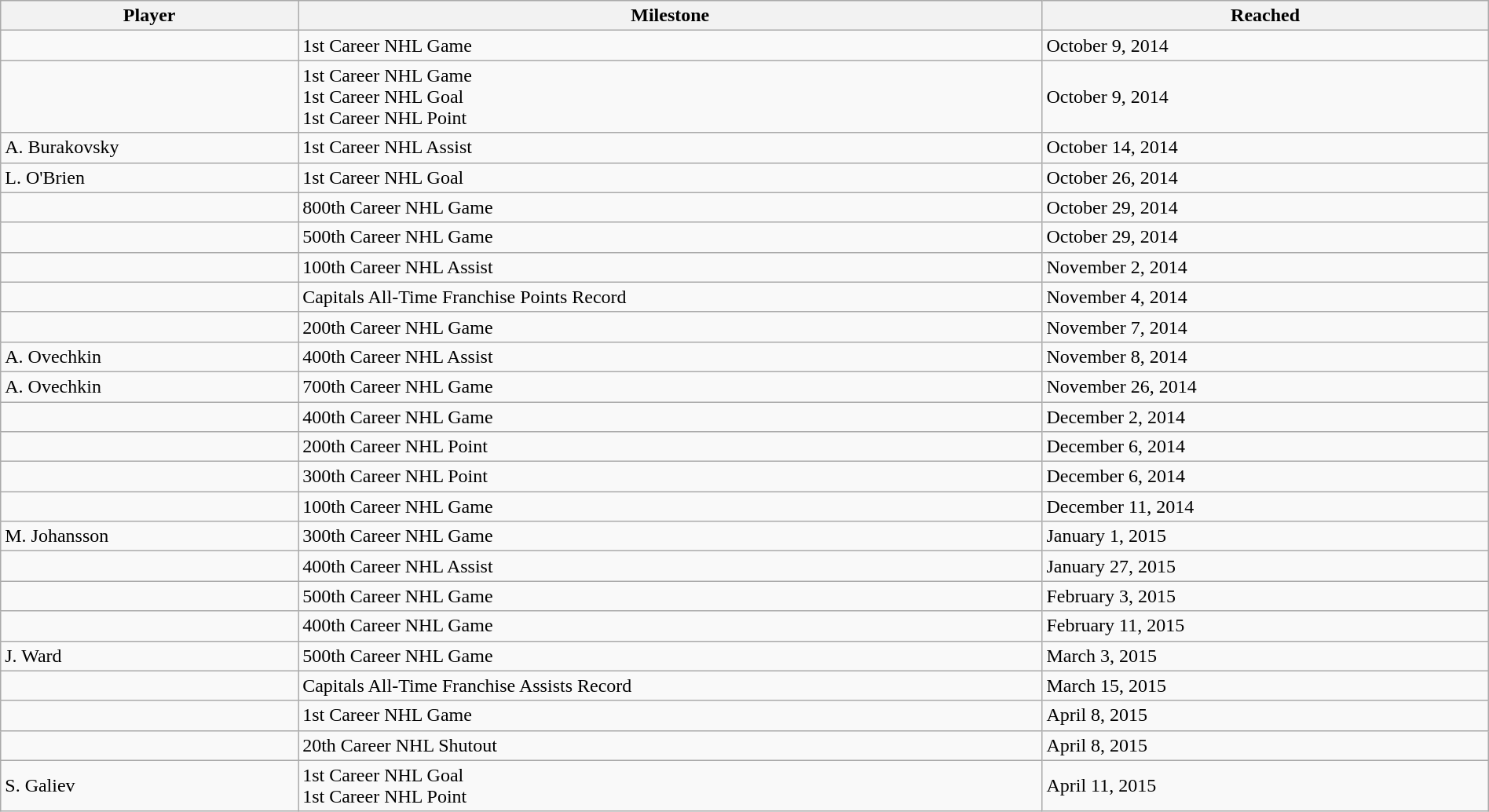<table class="wikitable sortable" style="width:100%;">
<tr align=center>
<th style="width:20%;">Player</th>
<th style="width:50%;">Milestone</th>
<th style="width:30%;" data-sort-type="date">Reached</th>
</tr>
<tr>
<td></td>
<td>1st Career NHL Game</td>
<td>October 9, 2014</td>
</tr>
<tr>
<td></td>
<td>1st Career NHL Game<br>1st Career NHL Goal<br>1st Career NHL Point</td>
<td>October 9, 2014</td>
</tr>
<tr>
<td>A. Burakovsky</td>
<td>1st Career NHL Assist</td>
<td>October 14, 2014</td>
</tr>
<tr>
<td>L. O'Brien</td>
<td>1st Career NHL Goal</td>
<td>October 26, 2014</td>
</tr>
<tr>
<td></td>
<td>800th Career NHL Game</td>
<td>October 29, 2014</td>
</tr>
<tr>
<td></td>
<td>500th Career NHL Game</td>
<td>October 29, 2014</td>
</tr>
<tr>
<td></td>
<td>100th Career NHL Assist</td>
<td>November 2, 2014</td>
</tr>
<tr>
<td></td>
<td>Capitals All-Time Franchise Points Record</td>
<td>November 4, 2014</td>
</tr>
<tr>
<td></td>
<td>200th Career NHL Game</td>
<td>November 7, 2014</td>
</tr>
<tr>
<td>A. Ovechkin</td>
<td>400th Career NHL Assist</td>
<td>November 8, 2014</td>
</tr>
<tr>
<td>A. Ovechkin</td>
<td>700th Career NHL Game</td>
<td>November 26, 2014</td>
</tr>
<tr>
<td></td>
<td>400th Career NHL Game</td>
<td>December 2, 2014</td>
</tr>
<tr>
<td></td>
<td>200th Career NHL Point</td>
<td>December 6, 2014</td>
</tr>
<tr>
<td></td>
<td>300th Career NHL Point</td>
<td>December 6, 2014</td>
</tr>
<tr>
<td></td>
<td>100th Career NHL Game</td>
<td>December 11, 2014</td>
</tr>
<tr>
<td>M. Johansson</td>
<td>300th Career NHL Game</td>
<td>January 1, 2015</td>
</tr>
<tr>
<td></td>
<td>400th Career NHL Assist</td>
<td>January 27, 2015</td>
</tr>
<tr>
<td></td>
<td>500th Career NHL Game</td>
<td>February 3, 2015</td>
</tr>
<tr>
<td></td>
<td>400th Career NHL Game</td>
<td>February 11, 2015</td>
</tr>
<tr>
<td>J. Ward</td>
<td>500th Career NHL Game</td>
<td>March 3, 2015</td>
</tr>
<tr>
<td></td>
<td>Capitals All-Time Franchise Assists Record</td>
<td>March 15, 2015</td>
</tr>
<tr>
<td></td>
<td>1st Career NHL Game</td>
<td>April 8, 2015</td>
</tr>
<tr>
<td></td>
<td>20th Career NHL Shutout</td>
<td>April 8, 2015</td>
</tr>
<tr>
<td>S. Galiev</td>
<td>1st Career NHL Goal<br>1st Career NHL Point</td>
<td>April 11, 2015</td>
</tr>
</table>
